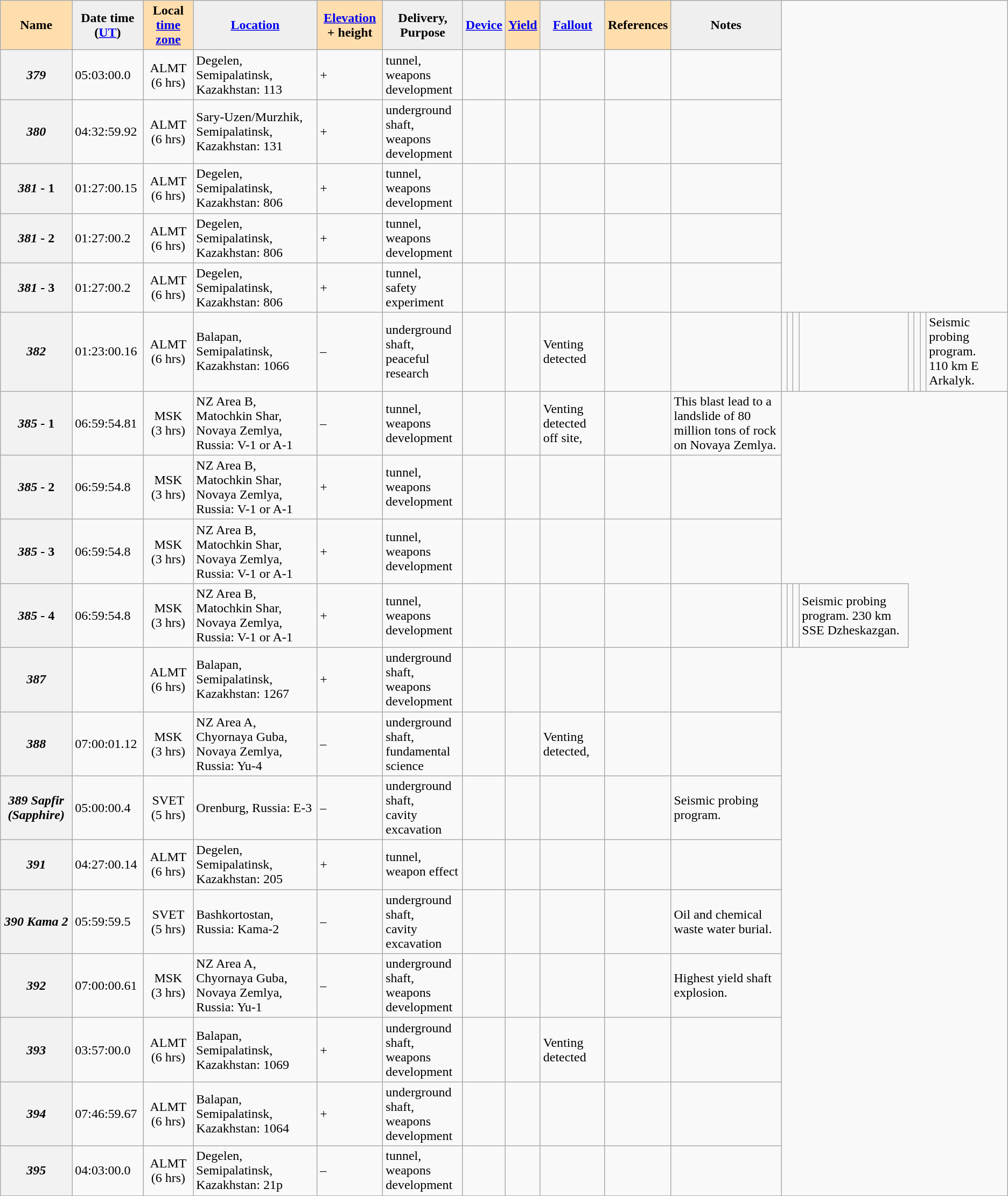<table class="wikitable sortable">
<tr>
<th style="background:#ffdead;">Name </th>
<th style="background:#efefef;">Date time (<a href='#'>UT</a>)</th>
<th style="background:#ffdead;">Local <a href='#'>time zone</a></th>
<th style="background:#efefef;"><a href='#'>Location</a></th>
<th style="background:#ffdead;"><a href='#'>Elevation</a> + height </th>
<th style="background:#efefef;">Delivery, <br>Purpose </th>
<th style="background:#efefef;"><a href='#'>Device</a></th>
<th style="background:#ffdead;"><a href='#'>Yield</a></th>
<th style="background:#efefef;" class="unsortable"><a href='#'>Fallout</a></th>
<th style="background:#ffdead;" class="unsortable">References</th>
<th style="background:#efefef;" class="unsortable">Notes</th>
</tr>
<tr>
<th><em>379</em></th>
<td> 05:03:00.0</td>
<td style="text-align:center;">ALMT (6 hrs)<br></td>
<td>Degelen, Semipalatinsk, Kazakhstan: 113 </td>
<td> +</td>
<td>tunnel,<br>weapons development</td>
<td></td>
<td style="text-align:center;"></td>
<td></td>
<td></td>
<td></td>
</tr>
<tr>
<th><em>380</em></th>
<td> 04:32:59.92</td>
<td style="text-align:center;">ALMT (6 hrs)<br></td>
<td>Sary-Uzen/Murzhik, Semipalatinsk, Kazakhstan: 131 </td>
<td> +</td>
<td>underground shaft,<br>weapons development</td>
<td></td>
<td style="text-align:center;"></td>
<td></td>
<td></td>
<td></td>
</tr>
<tr>
<th><em>381</em> - 1</th>
<td> 01:27:00.15</td>
<td style="text-align:center;">ALMT (6 hrs)<br></td>
<td>Degelen, Semipalatinsk, Kazakhstan: 806 </td>
<td> +</td>
<td>tunnel,<br>weapons development</td>
<td></td>
<td style="text-align:center;"></td>
<td></td>
<td></td>
<td></td>
</tr>
<tr>
<th><em>381</em> - 2</th>
<td> 01:27:00.2</td>
<td style="text-align:center;">ALMT (6 hrs)<br></td>
<td>Degelen, Semipalatinsk, Kazakhstan: 806 </td>
<td> +</td>
<td>tunnel,<br>weapons development</td>
<td></td>
<td style="text-align:center;"></td>
<td></td>
<td></td>
<td></td>
</tr>
<tr>
<th><em>381</em> - 3</th>
<td> 01:27:00.2</td>
<td style="text-align:center;">ALMT (6 hrs)<br></td>
<td>Degelen, Semipalatinsk, Kazakhstan: 806 </td>
<td> +</td>
<td>tunnel,<br>safety experiment</td>
<td></td>
<td style="text-align:center;"></td>
<td></td>
<td></td>
<td></td>
</tr>
<tr>
<th><em>382</em></th>
<td> 01:23:00.16</td>
<td style="text-align:center;">ALMT (6 hrs)<br></td>
<td>Balapan, Semipalatinsk, Kazakhstan: 1066 </td>
<td> – </td>
<td>underground shaft,<br>peaceful research</td>
<td></td>
<td style="text-align:center;"></td>
<td>Venting detected</td>
<td></td>
<td></td>
<td style="text-align:center;"></td>
<td></td>
<td></td>
<td></td>
<td style="text-align:center;"></td>
<td></td>
<td></td>
<td>Seismic probing program. 110 km E Arkalyk.</td>
</tr>
<tr>
<th><em>385</em> - 1</th>
<td> 06:59:54.81</td>
<td style="text-align:center;">MSK (3 hrs)<br></td>
<td>NZ Area B, Matochkin Shar, Novaya Zemlya, Russia: V-1 or A-1 </td>
<td> – </td>
<td>tunnel,<br>weapons development</td>
<td></td>
<td style="text-align:center;"></td>
<td>Venting detected off site, </td>
<td></td>
<td>This blast lead to a landslide of 80 million tons of rock on Novaya Zemlya.</td>
</tr>
<tr>
<th><em>385</em> - 2</th>
<td> 06:59:54.8</td>
<td style="text-align:center;">MSK (3 hrs)<br></td>
<td>NZ Area B, Matochkin Shar, Novaya Zemlya, Russia: V-1 or A-1 </td>
<td> +</td>
<td>tunnel,<br>weapons development</td>
<td></td>
<td style="text-align:center;"></td>
<td></td>
<td></td>
<td></td>
</tr>
<tr>
<th><em>385</em> - 3</th>
<td> 06:59:54.8</td>
<td style="text-align:center;">MSK (3 hrs)<br></td>
<td>NZ Area B, Matochkin Shar, Novaya Zemlya, Russia: V-1 or A-1 </td>
<td> +</td>
<td>tunnel,<br>weapons development</td>
<td></td>
<td style="text-align:center;"></td>
<td></td>
<td></td>
<td></td>
</tr>
<tr>
<th><em>385</em> - 4</th>
<td> 06:59:54.8</td>
<td style="text-align:center;">MSK (3 hrs)<br></td>
<td>NZ Area B, Matochkin Shar, Novaya Zemlya, Russia: V-1 or A-1 </td>
<td> +</td>
<td>tunnel,<br>weapons development</td>
<td></td>
<td style="text-align:center;"></td>
<td></td>
<td></td>
<td></td>
<td style="text-align:center;"></td>
<td></td>
<td></td>
<td>Seismic probing program. 230 km SSE Dzheskazgan.</td>
</tr>
<tr>
<th><em>387</em></th>
<td></td>
<td style="text-align:center;">ALMT (6 hrs)<br></td>
<td>Balapan, Semipalatinsk, Kazakhstan: 1267 </td>
<td> +</td>
<td>underground shaft,<br>weapons development</td>
<td></td>
<td style="text-align:center;"></td>
<td></td>
<td></td>
<td></td>
</tr>
<tr>
<th><em>388</em></th>
<td> 07:00:01.12</td>
<td style="text-align:center;">MSK (3 hrs)<br></td>
<td>NZ Area A, Chyornaya Guba, Novaya Zemlya, Russia: Yu-4 </td>
<td> – </td>
<td>underground shaft,<br>fundamental science</td>
<td></td>
<td style="text-align:center;"></td>
<td>Venting detected, </td>
<td></td>
<td></td>
</tr>
<tr>
<th><em>389 Sapfir (Sapphire)</em></th>
<td> 05:00:00.4</td>
<td style="text-align:center;">SVET (5 hrs)<br></td>
<td>Orenburg, Russia: E-3 </td>
<td> – </td>
<td>underground shaft,<br>cavity excavation</td>
<td></td>
<td style="text-align:center;"></td>
<td></td>
<td></td>
<td>Seismic probing program.</td>
</tr>
<tr>
<th><em>391</em></th>
<td> 04:27:00.14</td>
<td style="text-align:center;">ALMT (6 hrs)<br></td>
<td>Degelen, Semipalatinsk, Kazakhstan: 205 </td>
<td> +</td>
<td>tunnel,<br>weapon effect</td>
<td></td>
<td style="text-align:center;"></td>
<td></td>
<td></td>
<td></td>
</tr>
<tr>
<th><em>390 Kama 2</em></th>
<td> 05:59:59.5</td>
<td style="text-align:center;">SVET (5 hrs)<br></td>
<td>Bashkortostan, Russia: Kama-2 </td>
<td> – </td>
<td>underground shaft,<br>cavity excavation</td>
<td></td>
<td style="text-align:center;"></td>
<td></td>
<td></td>
<td>Oil and chemical waste water burial.</td>
</tr>
<tr>
<th><em>392</em></th>
<td> 07:00:00.61</td>
<td style="text-align:center;">MSK (3 hrs)<br></td>
<td>NZ Area A, Chyornaya Guba, Novaya Zemlya, Russia: Yu-1 </td>
<td> – </td>
<td>underground shaft,<br>weapons development</td>
<td></td>
<td style="text-align:center;"></td>
<td></td>
<td></td>
<td>Highest yield shaft explosion.</td>
</tr>
<tr>
<th><em>393</em></th>
<td> 03:57:00.0</td>
<td style="text-align:center;">ALMT (6 hrs)<br></td>
<td>Balapan, Semipalatinsk, Kazakhstan: 1069 </td>
<td> +</td>
<td>underground shaft,<br>weapons development</td>
<td></td>
<td style="text-align:center;"></td>
<td>Venting detected</td>
<td></td>
<td></td>
</tr>
<tr>
<th><em>394</em></th>
<td> 07:46:59.67</td>
<td style="text-align:center;">ALMT (6 hrs)<br></td>
<td>Balapan, Semipalatinsk, Kazakhstan: 1064 </td>
<td> +</td>
<td>underground shaft,<br>weapons development</td>
<td></td>
<td style="text-align:center;"></td>
<td></td>
<td></td>
<td></td>
</tr>
<tr>
<th><em>395</em></th>
<td> 04:03:00.0</td>
<td style="text-align:center;">ALMT (6 hrs)<br></td>
<td>Degelen, Semipalatinsk, Kazakhstan: 21p </td>
<td> – </td>
<td>tunnel,<br>weapons development</td>
<td></td>
<td style="text-align:center;"></td>
<td></td>
<td></td>
<td></td>
</tr>
</table>
